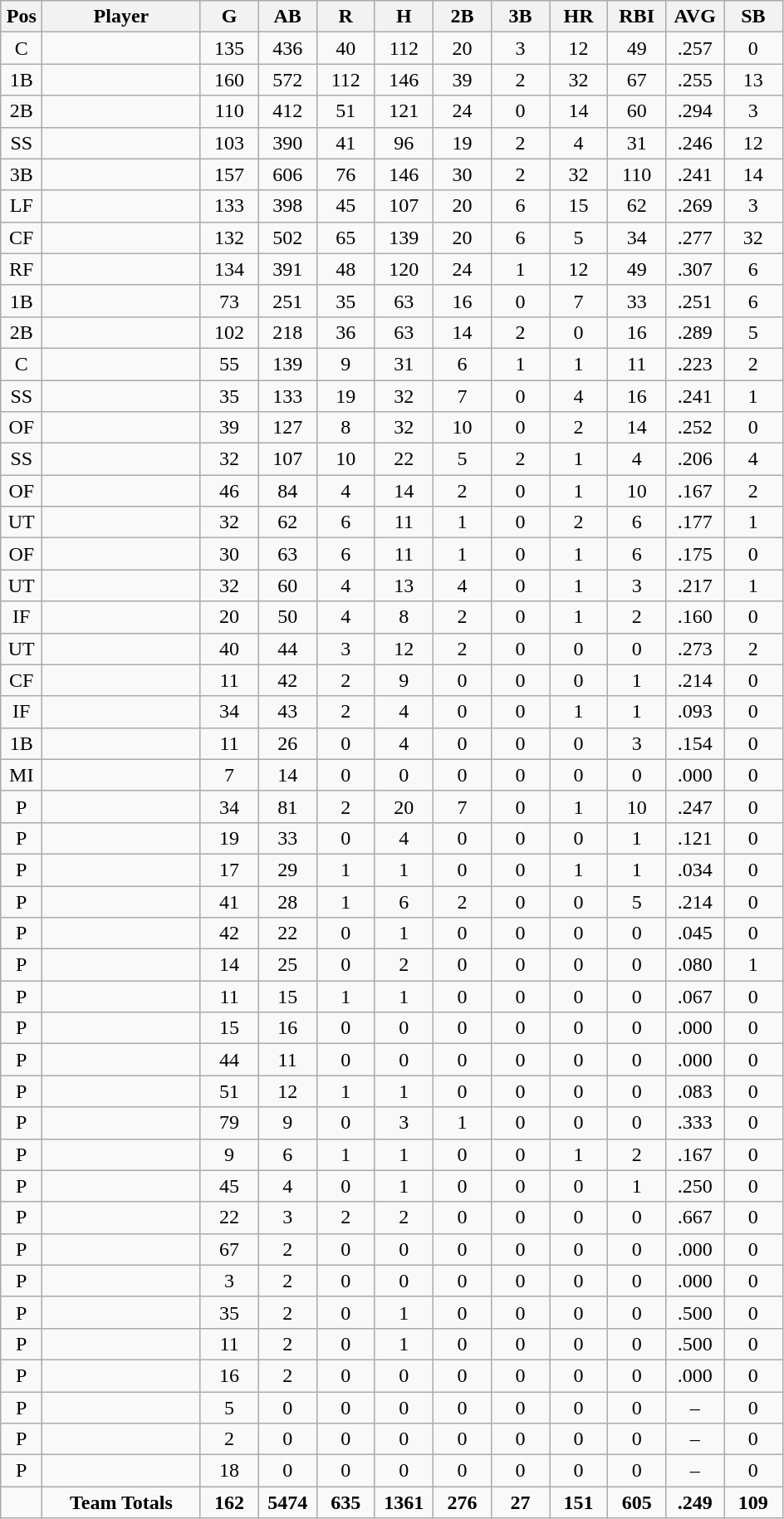<table class="wikitable sortable">
<tr>
<th bgcolor="#DDDDFF" width="5%">Pos</th>
<th bgcolor="#DDDDFF" width="19%">Player</th>
<th bgcolor="#DDDDFF" width="7%">G</th>
<th bgcolor="#DDDDFF" width="7%">AB</th>
<th bgcolor="#DDDDFF" width="7%">R</th>
<th bgcolor="#DDDDFF" width="7%">H</th>
<th bgcolor="#DDDDFF" width="7%">2B</th>
<th bgcolor="#DDDDFF" width="7%">3B</th>
<th bgcolor="#DDDDFF" width="7%">HR</th>
<th bgcolor="#DDDDFF" width="7%">RBI</th>
<th bgcolor="#DDDDFF" width="7%">AVG</th>
<th bgcolor="#DDDDFF" width="7%">SB</th>
</tr>
<tr align="center">
<td>C</td>
<td></td>
<td>135</td>
<td>436</td>
<td>40</td>
<td>112</td>
<td>20</td>
<td>3</td>
<td>12</td>
<td>49</td>
<td>.257</td>
<td>0</td>
</tr>
<tr align="center">
<td>1B</td>
<td></td>
<td>160</td>
<td>572</td>
<td>112</td>
<td>146</td>
<td>39</td>
<td>2</td>
<td>32</td>
<td>67</td>
<td>.255</td>
<td>13</td>
</tr>
<tr align="center">
<td>2B</td>
<td></td>
<td>110</td>
<td>412</td>
<td>51</td>
<td>121</td>
<td>24</td>
<td>0</td>
<td>14</td>
<td>60</td>
<td>.294</td>
<td>3</td>
</tr>
<tr align="center">
<td>SS</td>
<td></td>
<td>103</td>
<td>390</td>
<td>41</td>
<td>96</td>
<td>19</td>
<td>2</td>
<td>4</td>
<td>31</td>
<td>.246</td>
<td>12</td>
</tr>
<tr align="center">
<td>3B</td>
<td></td>
<td>157</td>
<td>606</td>
<td>76</td>
<td>146</td>
<td>30</td>
<td>2</td>
<td>32</td>
<td>110</td>
<td>.241</td>
<td>14</td>
</tr>
<tr align="center">
<td>LF</td>
<td></td>
<td>133</td>
<td>398</td>
<td>45</td>
<td>107</td>
<td>20</td>
<td>6</td>
<td>15</td>
<td>62</td>
<td>.269</td>
<td>3</td>
</tr>
<tr align="center">
<td>CF</td>
<td></td>
<td>132</td>
<td>502</td>
<td>65</td>
<td>139</td>
<td>20</td>
<td>6</td>
<td>5</td>
<td>34</td>
<td>.277</td>
<td>32</td>
</tr>
<tr align="center">
<td>RF</td>
<td></td>
<td>134</td>
<td>391</td>
<td>48</td>
<td>120</td>
<td>24</td>
<td>1</td>
<td>12</td>
<td>49</td>
<td>.307</td>
<td>6</td>
</tr>
<tr align="center">
<td>1B</td>
<td></td>
<td>73</td>
<td>251</td>
<td>35</td>
<td>63</td>
<td>16</td>
<td>0</td>
<td>7</td>
<td>33</td>
<td>.251</td>
<td>6</td>
</tr>
<tr align="center">
<td>2B</td>
<td></td>
<td>102</td>
<td>218</td>
<td>36</td>
<td>63</td>
<td>14</td>
<td>2</td>
<td>0</td>
<td>16</td>
<td>.289</td>
<td>5</td>
</tr>
<tr align="center">
<td>C</td>
<td></td>
<td>55</td>
<td>139</td>
<td>9</td>
<td>31</td>
<td>6</td>
<td>1</td>
<td>1</td>
<td>11</td>
<td>.223</td>
<td>2</td>
</tr>
<tr align="center">
<td>SS</td>
<td></td>
<td>35</td>
<td>133</td>
<td>19</td>
<td>32</td>
<td>7</td>
<td>0</td>
<td>4</td>
<td>16</td>
<td>.241</td>
<td>1</td>
</tr>
<tr align="center">
<td>OF</td>
<td></td>
<td>39</td>
<td>127</td>
<td>8</td>
<td>32</td>
<td>10</td>
<td>0</td>
<td>2</td>
<td>14</td>
<td>.252</td>
<td>0</td>
</tr>
<tr align="center">
<td>SS</td>
<td></td>
<td>32</td>
<td>107</td>
<td>10</td>
<td>22</td>
<td>5</td>
<td>2</td>
<td>1</td>
<td>4</td>
<td>.206</td>
<td>4</td>
</tr>
<tr align="center">
<td>OF</td>
<td></td>
<td>46</td>
<td>84</td>
<td>4</td>
<td>14</td>
<td>2</td>
<td>0</td>
<td>1</td>
<td>10</td>
<td>.167</td>
<td>2</td>
</tr>
<tr align="center">
<td>UT</td>
<td></td>
<td>32</td>
<td>62</td>
<td>6</td>
<td>11</td>
<td>1</td>
<td>0</td>
<td>2</td>
<td>6</td>
<td>.177</td>
<td>1</td>
</tr>
<tr align="center">
<td>OF</td>
<td></td>
<td>30</td>
<td>63</td>
<td>6</td>
<td>11</td>
<td>1</td>
<td>0</td>
<td>1</td>
<td>6</td>
<td>.175</td>
<td>0</td>
</tr>
<tr align="center">
<td>UT</td>
<td></td>
<td>32</td>
<td>60</td>
<td>4</td>
<td>13</td>
<td>4</td>
<td>0</td>
<td>1</td>
<td>3</td>
<td>.217</td>
<td>1</td>
</tr>
<tr align="center">
<td>IF</td>
<td></td>
<td>20</td>
<td>50</td>
<td>4</td>
<td>8</td>
<td>2</td>
<td>0</td>
<td>1</td>
<td>2</td>
<td>.160</td>
<td>0</td>
</tr>
<tr align="center">
<td>UT</td>
<td></td>
<td>40</td>
<td>44</td>
<td>3</td>
<td>12</td>
<td>2</td>
<td>0</td>
<td>0</td>
<td>0</td>
<td>.273</td>
<td>2</td>
</tr>
<tr align="center">
<td>CF</td>
<td></td>
<td>11</td>
<td>42</td>
<td>2</td>
<td>9</td>
<td>0</td>
<td>0</td>
<td>0</td>
<td>1</td>
<td>.214</td>
<td>0</td>
</tr>
<tr align="center">
<td>IF</td>
<td></td>
<td>34</td>
<td>43</td>
<td>2</td>
<td>4</td>
<td>0</td>
<td>0</td>
<td>1</td>
<td>1</td>
<td>.093</td>
<td>0</td>
</tr>
<tr align="center">
<td>1B</td>
<td></td>
<td>11</td>
<td>26</td>
<td>0</td>
<td>4</td>
<td>0</td>
<td>0</td>
<td>0</td>
<td>3</td>
<td>.154</td>
<td>0</td>
</tr>
<tr align="center">
<td>MI</td>
<td></td>
<td>7</td>
<td>14</td>
<td>0</td>
<td>0</td>
<td>0</td>
<td>0</td>
<td>0</td>
<td>0</td>
<td>.000</td>
<td>0</td>
</tr>
<tr align="center">
<td>P</td>
<td></td>
<td>34</td>
<td>81</td>
<td>2</td>
<td>20</td>
<td>7</td>
<td>0</td>
<td>1</td>
<td>10</td>
<td>.247</td>
<td>0</td>
</tr>
<tr align="center">
<td>P</td>
<td></td>
<td>19</td>
<td>33</td>
<td>0</td>
<td>4</td>
<td>0</td>
<td>0</td>
<td>0</td>
<td>1</td>
<td>.121</td>
<td>0</td>
</tr>
<tr align="center">
<td>P</td>
<td></td>
<td>17</td>
<td>29</td>
<td>1</td>
<td>1</td>
<td>0</td>
<td>0</td>
<td>1</td>
<td>1</td>
<td>.034</td>
<td>0</td>
</tr>
<tr align="center">
<td>P</td>
<td></td>
<td>41</td>
<td>28</td>
<td>1</td>
<td>6</td>
<td>2</td>
<td>0</td>
<td>0</td>
<td>5</td>
<td>.214</td>
<td>0</td>
</tr>
<tr align="center">
<td>P</td>
<td></td>
<td>42</td>
<td>22</td>
<td>0</td>
<td>1</td>
<td>0</td>
<td>0</td>
<td>0</td>
<td>0</td>
<td>.045</td>
<td>0</td>
</tr>
<tr align="center">
<td>P</td>
<td></td>
<td>14</td>
<td>25</td>
<td>0</td>
<td>2</td>
<td>0</td>
<td>0</td>
<td>0</td>
<td>0</td>
<td>.080</td>
<td>1</td>
</tr>
<tr align="center">
<td>P</td>
<td></td>
<td>11</td>
<td>15</td>
<td>1</td>
<td>1</td>
<td>0</td>
<td>0</td>
<td>0</td>
<td>0</td>
<td>.067</td>
<td>0</td>
</tr>
<tr align="center">
<td>P</td>
<td></td>
<td>15</td>
<td>16</td>
<td>0</td>
<td>0</td>
<td>0</td>
<td>0</td>
<td>0</td>
<td>0</td>
<td>.000</td>
<td>0</td>
</tr>
<tr align="center">
<td>P</td>
<td></td>
<td>44</td>
<td>11</td>
<td>0</td>
<td>0</td>
<td>0</td>
<td>0</td>
<td>0</td>
<td>0</td>
<td>.000</td>
<td>0</td>
</tr>
<tr align="center">
<td>P</td>
<td></td>
<td>51</td>
<td>12</td>
<td>1</td>
<td>1</td>
<td>0</td>
<td>0</td>
<td>0</td>
<td>0</td>
<td>.083</td>
<td>0</td>
</tr>
<tr align="center">
<td>P</td>
<td></td>
<td>79</td>
<td>9</td>
<td>0</td>
<td>3</td>
<td>1</td>
<td>0</td>
<td>0</td>
<td>0</td>
<td>.333</td>
<td>0</td>
</tr>
<tr align="center">
<td>P</td>
<td></td>
<td>9</td>
<td>6</td>
<td>1</td>
<td>1</td>
<td>0</td>
<td>0</td>
<td>1</td>
<td>2</td>
<td>.167</td>
<td>0</td>
</tr>
<tr align="center">
<td>P</td>
<td></td>
<td>45</td>
<td>4</td>
<td>0</td>
<td>1</td>
<td>0</td>
<td>0</td>
<td>0</td>
<td>1</td>
<td>.250</td>
<td>0</td>
</tr>
<tr align="center">
<td>P</td>
<td></td>
<td>22</td>
<td>3</td>
<td>2</td>
<td>2</td>
<td>0</td>
<td>0</td>
<td>0</td>
<td>0</td>
<td>.667</td>
<td>0</td>
</tr>
<tr align="center">
<td>P</td>
<td></td>
<td>67</td>
<td>2</td>
<td>0</td>
<td>0</td>
<td>0</td>
<td>0</td>
<td>0</td>
<td>0</td>
<td>.000</td>
<td>0</td>
</tr>
<tr align="center">
<td>P</td>
<td></td>
<td>3</td>
<td>2</td>
<td>0</td>
<td>0</td>
<td>0</td>
<td>0</td>
<td>0</td>
<td>0</td>
<td>.000</td>
<td>0</td>
</tr>
<tr align="center">
<td>P</td>
<td></td>
<td>35</td>
<td>2</td>
<td>0</td>
<td>1</td>
<td>0</td>
<td>0</td>
<td>0</td>
<td>0</td>
<td>.500</td>
<td>0</td>
</tr>
<tr align="center">
<td>P</td>
<td></td>
<td>11</td>
<td>2</td>
<td>0</td>
<td>1</td>
<td>0</td>
<td>0</td>
<td>0</td>
<td>0</td>
<td>.500</td>
<td>0</td>
</tr>
<tr align="center">
<td>P</td>
<td></td>
<td>16</td>
<td>2</td>
<td>0</td>
<td>0</td>
<td>0</td>
<td>0</td>
<td>0</td>
<td>0</td>
<td>.000</td>
<td>0</td>
</tr>
<tr align="center">
<td>P</td>
<td></td>
<td>5</td>
<td>0</td>
<td>0</td>
<td>0</td>
<td>0</td>
<td>0</td>
<td>0</td>
<td>0</td>
<td>–</td>
<td>0</td>
</tr>
<tr align="center">
<td>P</td>
<td></td>
<td>2</td>
<td>0</td>
<td>0</td>
<td>0</td>
<td>0</td>
<td>0</td>
<td>0</td>
<td>0</td>
<td>–</td>
<td>0</td>
</tr>
<tr align="center">
<td>P</td>
<td></td>
<td>18</td>
<td>0</td>
<td>0</td>
<td>0</td>
<td>0</td>
<td>0</td>
<td>0</td>
<td>0</td>
<td>–</td>
<td>0</td>
</tr>
<tr align="center" class="unsortable">
<td></td>
<td><strong>Team Totals</strong></td>
<td><strong>162</strong></td>
<td><strong>5474</strong></td>
<td><strong>635</strong></td>
<td><strong>1361</strong></td>
<td><strong>276</strong></td>
<td><strong>27</strong></td>
<td><strong>151</strong></td>
<td><strong>605</strong></td>
<td><strong>.249</strong></td>
<td><strong>109</strong></td>
</tr>
</table>
